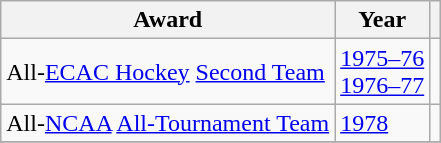<table class="wikitable">
<tr>
<th>Award</th>
<th>Year</th>
<th></th>
</tr>
<tr>
<td>All-<a href='#'>ECAC Hockey</a> <a href='#'>Second Team</a></td>
<td><a href='#'>1975–76</a><br><a href='#'>1976–77</a></td>
<td></td>
</tr>
<tr>
<td>All-<a href='#'>NCAA</a> <a href='#'>All-Tournament Team</a></td>
<td><a href='#'>1978</a></td>
<td></td>
</tr>
<tr>
</tr>
</table>
